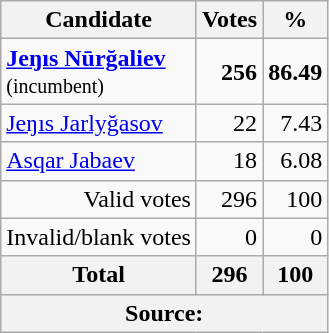<table class="wikitable" style="text-align:right">
<tr>
<th>Candidate</th>
<th>Votes</th>
<th>%</th>
</tr>
<tr>
<td align="left"><strong><a href='#'>Jeŋıs Nūrğaliev</a></strong><br><small>(incumbent)</small></td>
<td><strong>256</strong></td>
<td><strong>86.49</strong></td>
</tr>
<tr>
<td align="left"><a href='#'>Jeŋıs Jarlyğasov</a></td>
<td>22</td>
<td>7.43</td>
</tr>
<tr>
<td align="left"><a href='#'>Asqar Jabaev</a></td>
<td>18</td>
<td>6.08</td>
</tr>
<tr>
<td>Valid votes</td>
<td>296</td>
<td>100</td>
</tr>
<tr>
<td>Invalid/blank votes</td>
<td>0</td>
<td>0</td>
</tr>
<tr>
<th>Total</th>
<th>296</th>
<th>100</th>
</tr>
<tr>
<th colspan="3">Source: </th>
</tr>
</table>
